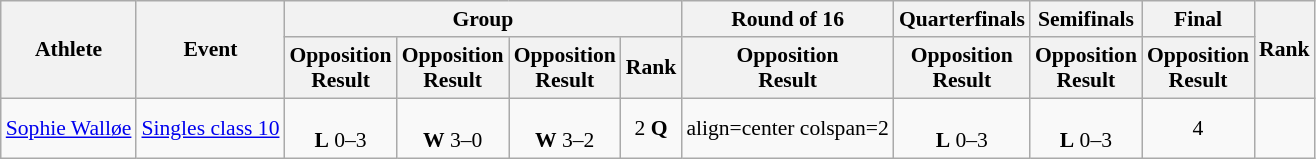<table class="wikitable" style="font-size:90%">
<tr>
<th rowspan="2">Athlete</th>
<th rowspan="2">Event</th>
<th colspan="4">Group</th>
<th>Round of 16</th>
<th>Quarterfinals</th>
<th>Semifinals</th>
<th>Final</th>
<th rowspan="2">Rank</th>
</tr>
<tr>
<th>Opposition<br>Result</th>
<th>Opposition<br>Result</th>
<th>Opposition<br>Result</th>
<th>Rank</th>
<th>Opposition<br>Result</th>
<th>Opposition<br>Result</th>
<th>Opposition<br>Result</th>
<th>Opposition<br>Result</th>
</tr>
<tr>
<td><a href='#'>Sophie Walløe</a></td>
<td><a href='#'>Singles class 10</a></td>
<td align=center><br><strong>L</strong> 0–3</td>
<td align=center><br><strong>W</strong> 3–0</td>
<td align=center><br><strong>W</strong> 3–2</td>
<td align=center>2 <strong>Q</strong></td>
<td>align=center colspan=2 </td>
<td align=center><br><strong>L</strong> 0–3</td>
<td align=center><br><strong>L</strong> 0–3</td>
<td align=center>4</td>
</tr>
</table>
